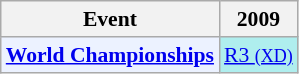<table style='font-size: 90%; text-align:center;' class='wikitable'>
<tr>
<th>Event</th>
<th>2009</th>
</tr>
<tr>
<td bgcolor="#ECF2FF"; align="left"><strong><a href='#'>World Championships</a></strong></td>
<td bgcolor=AFEEEE><a href='#'>R3 <small>(XD)</small></a></td>
</tr>
</table>
